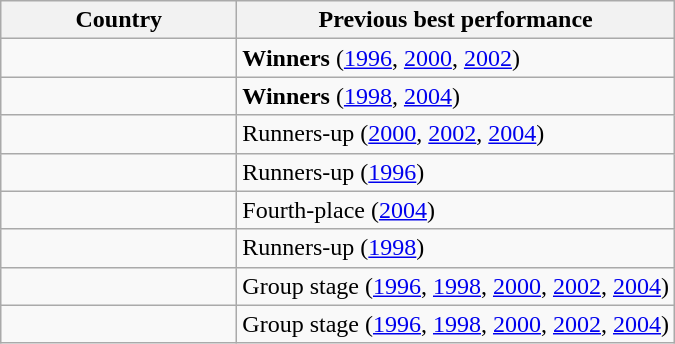<table class="wikitable sortable" style="text-align: left;">
<tr>
<th style="width:150px;">Country</th>
<th>Previous best performance</th>
</tr>
<tr>
<td></td>
<td><strong>Winners</strong> (<a href='#'>1996</a>, <a href='#'>2000</a>, <a href='#'>2002</a>)</td>
</tr>
<tr>
<td></td>
<td><strong>Winners</strong> (<a href='#'>1998</a>, <a href='#'>2004</a>)</td>
</tr>
<tr>
<td></td>
<td>Runners-up (<a href='#'>2000</a>, <a href='#'>2002</a>, <a href='#'>2004</a>)</td>
</tr>
<tr>
<td></td>
<td>Runners-up (<a href='#'>1996</a>)</td>
</tr>
<tr>
<td></td>
<td>Fourth-place (<a href='#'>2004</a>)</td>
</tr>
<tr>
<td></td>
<td>Runners-up (<a href='#'>1998</a>)</td>
</tr>
<tr>
<td></td>
<td>Group stage (<a href='#'>1996</a>, <a href='#'>1998</a>, <a href='#'>2000</a>, <a href='#'>2002</a>, <a href='#'>2004</a>)</td>
</tr>
<tr>
<td></td>
<td>Group stage (<a href='#'>1996</a>, <a href='#'>1998</a>, <a href='#'>2000</a>, <a href='#'>2002</a>, <a href='#'>2004</a>)</td>
</tr>
</table>
